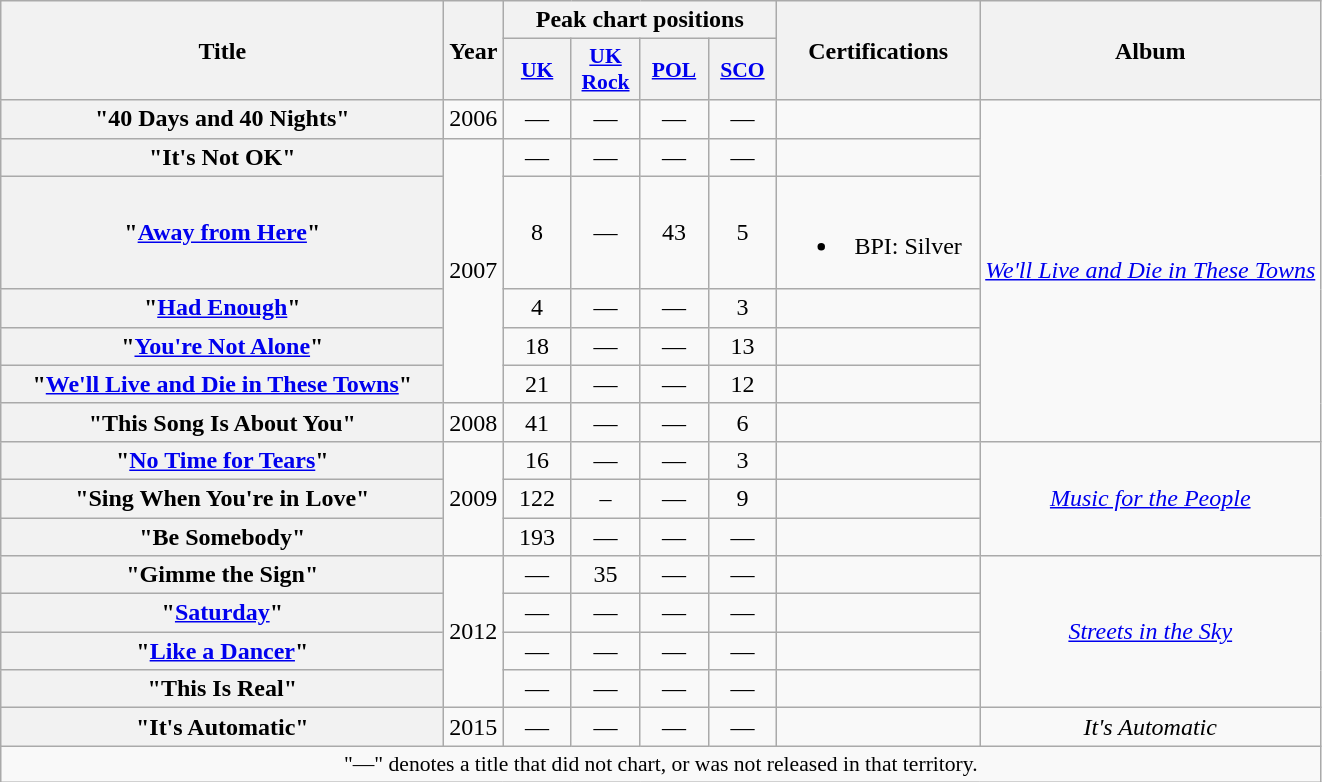<table class="wikitable plainrowheaders" style="text-align:center;">
<tr>
<th scope="col" rowspan="2" style="width:18em;">Title</th>
<th scope="col" rowspan="2">Year</th>
<th scope="col" colspan="4">Peak chart positions</th>
<th scope="col" rowspan="2" style="width:8em;">Certifications</th>
<th scope="col" rowspan="2">Album</th>
</tr>
<tr>
<th scope="col" style="width:2.7em;font-size:90%;"><a href='#'>UK</a><br></th>
<th scope="col" style="width:2.7em;font-size:90%;"><a href='#'>UK<br>Rock</a> <br></th>
<th scope="col" style="width:2.7em;font-size:90%;"><a href='#'>POL</a><br></th>
<th scope="col" style="width:2.7em;font-size:90%;"><a href='#'>SCO</a><br></th>
</tr>
<tr>
<th scope="row">"40 Days and 40 Nights"</th>
<td>2006</td>
<td>—</td>
<td>—</td>
<td>—</td>
<td>—</td>
<td></td>
<td rowspan="7"><em><a href='#'>We'll Live and Die in These Towns</a></em></td>
</tr>
<tr>
<th scope="row">"It's Not OK"</th>
<td rowspan="5">2007</td>
<td>—</td>
<td>—</td>
<td>—</td>
<td>—</td>
<td></td>
</tr>
<tr>
<th scope="row">"<a href='#'>Away from Here</a>"</th>
<td>8</td>
<td>—</td>
<td>43</td>
<td>5</td>
<td><br><ul><li>BPI: Silver</li></ul></td>
</tr>
<tr>
<th scope="row">"<a href='#'>Had Enough</a>"</th>
<td>4</td>
<td>—</td>
<td>—</td>
<td>3</td>
<td></td>
</tr>
<tr>
<th scope="row">"<a href='#'>You're Not Alone</a>"</th>
<td>18</td>
<td>—</td>
<td>—</td>
<td>13</td>
<td></td>
</tr>
<tr>
<th scope="row">"<a href='#'>We'll Live and Die in These Towns</a>"</th>
<td>21</td>
<td>—</td>
<td>—</td>
<td>12</td>
<td></td>
</tr>
<tr>
<th scope="row">"This Song Is About You"</th>
<td>2008</td>
<td>41</td>
<td>—</td>
<td>—</td>
<td>6</td>
<td></td>
</tr>
<tr>
<th scope="row">"<a href='#'>No Time for Tears</a>"</th>
<td rowspan="3">2009</td>
<td>16</td>
<td>—</td>
<td>—</td>
<td>3</td>
<td></td>
<td rowspan="3"><em><a href='#'>Music for the People</a></em></td>
</tr>
<tr>
<th scope="row">"Sing When You're in Love"</th>
<td>122</td>
<td>–</td>
<td>—</td>
<td>9</td>
<td></td>
</tr>
<tr>
<th scope="row">"Be Somebody"</th>
<td>193</td>
<td>—</td>
<td>—</td>
<td>—</td>
<td></td>
</tr>
<tr>
<th scope="row">"Gimme the Sign"</th>
<td rowspan="4">2012</td>
<td>—</td>
<td>35</td>
<td>—</td>
<td>—</td>
<td></td>
<td rowspan="4"><em><a href='#'>Streets in the Sky</a></em></td>
</tr>
<tr>
<th scope="row">"<a href='#'>Saturday</a>"</th>
<td>—</td>
<td>—</td>
<td>—</td>
<td>—</td>
<td></td>
</tr>
<tr>
<th scope="row">"<a href='#'>Like a Dancer</a>"</th>
<td>—</td>
<td>—</td>
<td>—</td>
<td>—</td>
<td></td>
</tr>
<tr>
<th scope="row">"This Is Real"</th>
<td>—</td>
<td>—</td>
<td>—</td>
<td>—</td>
<td></td>
</tr>
<tr>
<th scope="row">"It's Automatic"</th>
<td>2015</td>
<td>—</td>
<td>—</td>
<td>—</td>
<td>—</td>
<td></td>
<td><em>It's Automatic</em></td>
</tr>
<tr>
<td colspan="10" style="font-size:90%">"—" denotes a title that did not chart, or was not released in that territory.</td>
</tr>
</table>
